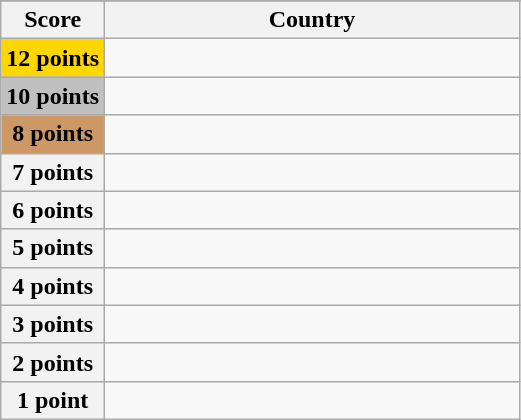<table class="wikitable">
<tr>
</tr>
<tr>
<th scope="col" width="20%">Score</th>
<th scope="col">Country</th>
</tr>
<tr>
<th scope="row" style="background:gold">12 points</th>
<td></td>
</tr>
<tr>
<th scope="row" style="background:silver">10 points</th>
<td></td>
</tr>
<tr>
<th scope="row" style="background:#CC9966">8 points</th>
<td></td>
</tr>
<tr>
<th scope="row">7 points</th>
<td></td>
</tr>
<tr>
<th scope="row">6 points</th>
<td></td>
</tr>
<tr>
<th scope="row">5 points</th>
<td></td>
</tr>
<tr>
<th scope="row">4 points</th>
<td></td>
</tr>
<tr>
<th scope="row">3 points</th>
<td></td>
</tr>
<tr>
<th scope="row">2 points</th>
<td></td>
</tr>
<tr>
<th scope="row">1 point</th>
<td></td>
</tr>
</table>
